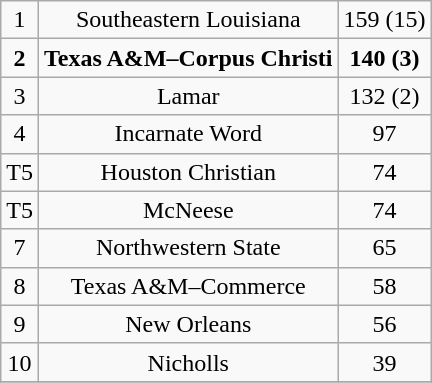<table class="wikitable">
<tr align="center">
<td>1</td>
<td>Southeastern Louisiana</td>
<td>159 (15)</td>
</tr>
<tr align="center">
<td><strong>2</strong></td>
<td><strong>Texas A&M–Corpus Christi</strong></td>
<td><strong>140 (3)</strong></td>
</tr>
<tr align="center">
<td>3</td>
<td>Lamar</td>
<td>132 (2)</td>
</tr>
<tr align="center">
<td>4</td>
<td>Incarnate Word</td>
<td>97</td>
</tr>
<tr align="center">
<td>T5</td>
<td>Houston Christian</td>
<td>74</td>
</tr>
<tr align="center">
<td>T5</td>
<td>McNeese</td>
<td>74</td>
</tr>
<tr align="center">
<td>7</td>
<td>Northwestern State</td>
<td>65</td>
</tr>
<tr align="center">
<td>8</td>
<td>Texas A&M–Commerce</td>
<td>58</td>
</tr>
<tr align="center">
<td>9</td>
<td>New Orleans</td>
<td>56</td>
</tr>
<tr align="center">
<td>10</td>
<td>Nicholls</td>
<td>39</td>
</tr>
<tr align="center">
</tr>
</table>
